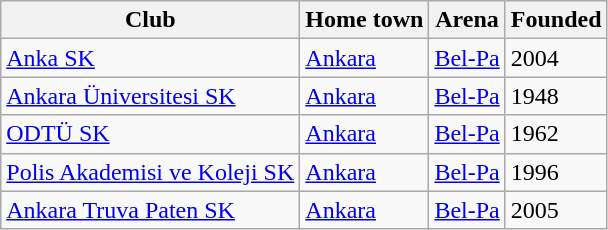<table class="wikitable">
<tr>
<th>Club</th>
<th>Home town</th>
<th>Arena</th>
<th>Founded</th>
</tr>
<tr>
<td><a href='#'>Anka SK</a></td>
<td><a href='#'>Ankara</a></td>
<td><a href='#'>Bel-Pa</a></td>
<td>2004</td>
</tr>
<tr>
<td><a href='#'>Ankara Üniversitesi SK</a></td>
<td><a href='#'>Ankara</a></td>
<td><a href='#'>Bel-Pa</a></td>
<td>1948</td>
</tr>
<tr>
<td><a href='#'>ODTÜ SK</a></td>
<td><a href='#'>Ankara</a></td>
<td><a href='#'>Bel-Pa</a></td>
<td>1962</td>
</tr>
<tr>
<td><a href='#'>Polis Akademisi ve Koleji SK</a></td>
<td><a href='#'>Ankara</a></td>
<td><a href='#'>Bel-Pa</a></td>
<td>1996</td>
</tr>
<tr>
<td><a href='#'>Ankara Truva Paten SK</a></td>
<td><a href='#'>Ankara</a></td>
<td><a href='#'>Bel-Pa</a></td>
<td>2005</td>
</tr>
</table>
